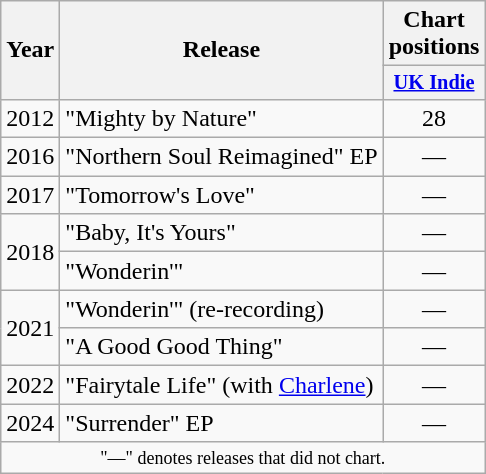<table class="wikitable">
<tr>
<th align="center" rowspan="2">Year</th>
<th align="center" rowspan="2">Release</th>
<th align="center" colspan="3">Chart positions</th>
</tr>
<tr>
<th scope="col" style="width:3em;font-size:85%;"><a href='#'>UK Indie</a><br></th>
</tr>
<tr>
<td>2012</td>
<td align="left">"Mighty by Nature"</td>
<td align="center">28</td>
</tr>
<tr>
<td>2016</td>
<td>"Northern Soul Reimagined" EP</td>
<td align="center">—</td>
</tr>
<tr>
<td>2017</td>
<td>"Tomorrow's Love"</td>
<td align="center">—</td>
</tr>
<tr>
<td rowspan="2">2018</td>
<td>"Baby, It's Yours"</td>
<td align="center">—</td>
</tr>
<tr>
<td>"Wonderin'"</td>
<td align="center">—</td>
</tr>
<tr>
<td rowspan="2">2021</td>
<td>"Wonderin'" (re-recording)</td>
<td align="center">—</td>
</tr>
<tr>
<td>"A Good Good Thing"</td>
<td align="center">—</td>
</tr>
<tr>
<td>2022</td>
<td>"Fairytale Life" (with <a href='#'>Charlene</a>)</td>
<td align="center">—</td>
</tr>
<tr>
<td>2024</td>
<td>"Surrender" EP</td>
<td align="center">—</td>
</tr>
<tr>
<td colspan="7" style="text-align:center; font-size:9pt;">"—" denotes releases that did not chart.</td>
</tr>
</table>
